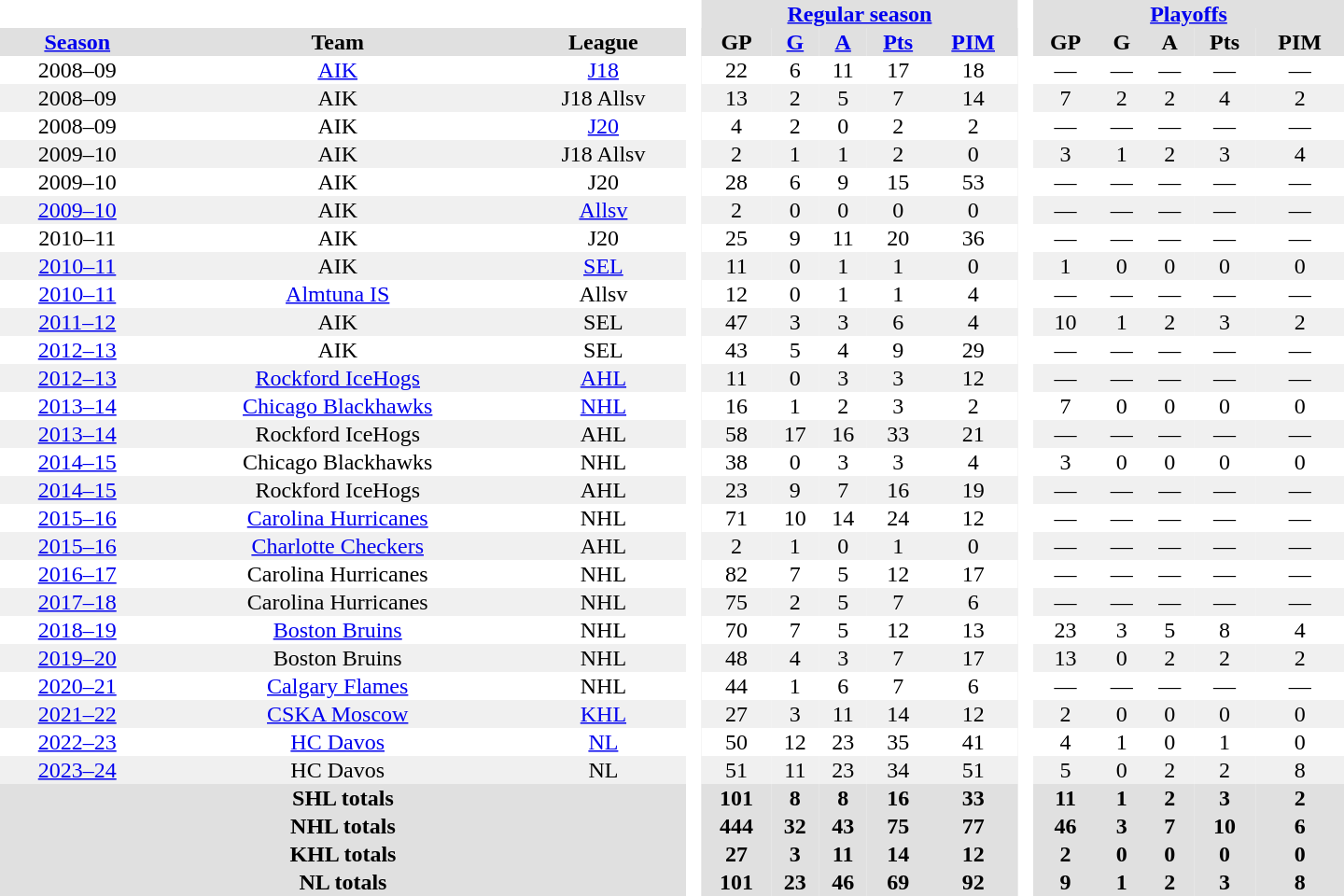<table border="0" cellpadding="1" cellspacing="0" style="text-align:center; width:60em">
<tr bgcolor="#e0e0e0">
<th colspan="3" bgcolor="#ffffff"> </th>
<th rowspan="99" bgcolor="#ffffff"> </th>
<th colspan="5"><a href='#'>Regular season</a></th>
<th rowspan="99" bgcolor="#ffffff"> </th>
<th colspan="5"><a href='#'>Playoffs</a></th>
</tr>
<tr bgcolor="#e0e0e0">
<th><a href='#'>Season</a></th>
<th>Team</th>
<th>League</th>
<th>GP</th>
<th><a href='#'>G</a></th>
<th><a href='#'>A</a></th>
<th><a href='#'>Pts</a></th>
<th><a href='#'>PIM</a></th>
<th>GP</th>
<th>G</th>
<th>A</th>
<th>Pts</th>
<th>PIM</th>
</tr>
<tr>
<td>2008–09</td>
<td><a href='#'>AIK</a></td>
<td><a href='#'>J18</a></td>
<td>22</td>
<td>6</td>
<td>11</td>
<td>17</td>
<td>18</td>
<td>—</td>
<td>—</td>
<td>—</td>
<td>—</td>
<td>—</td>
</tr>
<tr bgcolor="#f0f0f0">
<td>2008–09</td>
<td>AIK</td>
<td>J18 Allsv</td>
<td>13</td>
<td>2</td>
<td>5</td>
<td>7</td>
<td>14</td>
<td>7</td>
<td>2</td>
<td>2</td>
<td>4</td>
<td>2</td>
</tr>
<tr>
<td>2008–09</td>
<td>AIK</td>
<td><a href='#'>J20</a></td>
<td>4</td>
<td>2</td>
<td>0</td>
<td>2</td>
<td>2</td>
<td>—</td>
<td>—</td>
<td>—</td>
<td>—</td>
<td>—</td>
</tr>
<tr bgcolor="#f0f0f0">
<td>2009–10</td>
<td>AIK</td>
<td>J18 Allsv</td>
<td>2</td>
<td>1</td>
<td>1</td>
<td>2</td>
<td>0</td>
<td>3</td>
<td>1</td>
<td>2</td>
<td>3</td>
<td>4</td>
</tr>
<tr>
<td>2009–10</td>
<td>AIK</td>
<td>J20</td>
<td>28</td>
<td>6</td>
<td>9</td>
<td>15</td>
<td>53</td>
<td>—</td>
<td>—</td>
<td>—</td>
<td>—</td>
<td>—</td>
</tr>
<tr bgcolor="#f0f0f0">
<td><a href='#'>2009–10</a></td>
<td>AIK</td>
<td><a href='#'>Allsv</a></td>
<td>2</td>
<td>0</td>
<td>0</td>
<td>0</td>
<td>0</td>
<td>—</td>
<td>—</td>
<td>—</td>
<td>—</td>
<td>—</td>
</tr>
<tr>
<td>2010–11</td>
<td>AIK</td>
<td>J20</td>
<td>25</td>
<td>9</td>
<td>11</td>
<td>20</td>
<td>36</td>
<td>—</td>
<td>—</td>
<td>—</td>
<td>—</td>
<td>—</td>
</tr>
<tr bgcolor="#f0f0f0">
<td><a href='#'>2010–11</a></td>
<td>AIK</td>
<td><a href='#'>SEL</a></td>
<td>11</td>
<td>0</td>
<td>1</td>
<td>1</td>
<td>0</td>
<td>1</td>
<td>0</td>
<td>0</td>
<td>0</td>
<td>0</td>
</tr>
<tr>
<td><a href='#'>2010–11</a></td>
<td><a href='#'>Almtuna IS</a></td>
<td>Allsv</td>
<td>12</td>
<td>0</td>
<td>1</td>
<td>1</td>
<td>4</td>
<td>—</td>
<td>—</td>
<td>—</td>
<td>—</td>
<td>—</td>
</tr>
<tr bgcolor="#f0f0f0">
<td><a href='#'>2011–12</a></td>
<td>AIK</td>
<td>SEL</td>
<td>47</td>
<td>3</td>
<td>3</td>
<td>6</td>
<td>4</td>
<td>10</td>
<td>1</td>
<td>2</td>
<td>3</td>
<td>2</td>
</tr>
<tr>
<td><a href='#'>2012–13</a></td>
<td>AIK</td>
<td>SEL</td>
<td>43</td>
<td>5</td>
<td>4</td>
<td>9</td>
<td>29</td>
<td>—</td>
<td>—</td>
<td>—</td>
<td>—</td>
<td>—</td>
</tr>
<tr bgcolor="#f0f0f0">
<td><a href='#'>2012–13</a></td>
<td><a href='#'>Rockford IceHogs</a></td>
<td><a href='#'>AHL</a></td>
<td>11</td>
<td>0</td>
<td>3</td>
<td>3</td>
<td>12</td>
<td>—</td>
<td>—</td>
<td>—</td>
<td>—</td>
<td>—</td>
</tr>
<tr>
<td><a href='#'>2013–14</a></td>
<td><a href='#'>Chicago Blackhawks</a></td>
<td><a href='#'>NHL</a></td>
<td>16</td>
<td>1</td>
<td>2</td>
<td>3</td>
<td>2</td>
<td>7</td>
<td>0</td>
<td>0</td>
<td>0</td>
<td>0</td>
</tr>
<tr bgcolor="#f0f0f0">
<td><a href='#'>2013–14</a></td>
<td>Rockford IceHogs</td>
<td>AHL</td>
<td>58</td>
<td>17</td>
<td>16</td>
<td>33</td>
<td>21</td>
<td>—</td>
<td>—</td>
<td>—</td>
<td>—</td>
<td>—</td>
</tr>
<tr>
<td><a href='#'>2014–15</a></td>
<td>Chicago Blackhawks</td>
<td>NHL</td>
<td>38</td>
<td>0</td>
<td>3</td>
<td>3</td>
<td>4</td>
<td>3</td>
<td>0</td>
<td>0</td>
<td>0</td>
<td>0</td>
</tr>
<tr bgcolor="#f0f0f0">
<td><a href='#'>2014–15</a></td>
<td>Rockford IceHogs</td>
<td>AHL</td>
<td>23</td>
<td>9</td>
<td>7</td>
<td>16</td>
<td>19</td>
<td>—</td>
<td>—</td>
<td>—</td>
<td>—</td>
<td>—</td>
</tr>
<tr>
<td><a href='#'>2015–16</a></td>
<td><a href='#'>Carolina Hurricanes</a></td>
<td>NHL</td>
<td>71</td>
<td>10</td>
<td>14</td>
<td>24</td>
<td>12</td>
<td>—</td>
<td>—</td>
<td>—</td>
<td>—</td>
<td>—</td>
</tr>
<tr bgcolor="#f0f0f0">
<td><a href='#'>2015–16</a></td>
<td><a href='#'>Charlotte Checkers</a></td>
<td>AHL</td>
<td>2</td>
<td>1</td>
<td>0</td>
<td>1</td>
<td>0</td>
<td>—</td>
<td>—</td>
<td>—</td>
<td>—</td>
<td>—</td>
</tr>
<tr>
<td><a href='#'>2016–17</a></td>
<td>Carolina Hurricanes</td>
<td>NHL</td>
<td>82</td>
<td>7</td>
<td>5</td>
<td>12</td>
<td>17</td>
<td>—</td>
<td>—</td>
<td>—</td>
<td>—</td>
<td>—</td>
</tr>
<tr bgcolor="#f0f0f0">
<td><a href='#'>2017–18</a></td>
<td>Carolina Hurricanes</td>
<td>NHL</td>
<td>75</td>
<td>2</td>
<td>5</td>
<td>7</td>
<td>6</td>
<td>—</td>
<td>—</td>
<td>—</td>
<td>—</td>
<td>—</td>
</tr>
<tr>
<td><a href='#'>2018–19</a></td>
<td><a href='#'>Boston Bruins</a></td>
<td>NHL</td>
<td>70</td>
<td>7</td>
<td>5</td>
<td>12</td>
<td>13</td>
<td>23</td>
<td>3</td>
<td>5</td>
<td>8</td>
<td>4</td>
</tr>
<tr bgcolor="#f0f0f0">
<td><a href='#'>2019–20</a></td>
<td>Boston Bruins</td>
<td>NHL</td>
<td>48</td>
<td>4</td>
<td>3</td>
<td>7</td>
<td>17</td>
<td>13</td>
<td>0</td>
<td>2</td>
<td>2</td>
<td>2</td>
</tr>
<tr>
<td><a href='#'>2020–21</a></td>
<td><a href='#'>Calgary Flames</a></td>
<td>NHL</td>
<td>44</td>
<td>1</td>
<td>6</td>
<td>7</td>
<td>6</td>
<td>—</td>
<td>—</td>
<td>—</td>
<td>—</td>
<td>—</td>
</tr>
<tr bgcolor="#f0f0f0">
<td><a href='#'>2021–22</a></td>
<td><a href='#'>CSKA Moscow</a></td>
<td><a href='#'>KHL</a></td>
<td>27</td>
<td>3</td>
<td>11</td>
<td>14</td>
<td>12</td>
<td>2</td>
<td>0</td>
<td>0</td>
<td>0</td>
<td>0</td>
</tr>
<tr>
<td><a href='#'>2022–23</a></td>
<td><a href='#'>HC Davos</a></td>
<td><a href='#'>NL</a></td>
<td>50</td>
<td>12</td>
<td>23</td>
<td>35</td>
<td>41</td>
<td>4</td>
<td>1</td>
<td>0</td>
<td>1</td>
<td>0</td>
</tr>
<tr bgcolor="#f0f0f0">
<td><a href='#'>2023–24</a></td>
<td>HC Davos</td>
<td>NL</td>
<td>51</td>
<td>11</td>
<td>23</td>
<td>34</td>
<td>51</td>
<td>5</td>
<td>0</td>
<td>2</td>
<td>2</td>
<td>8</td>
</tr>
<tr bgcolor="#e0e0e0">
<th colspan="3">SHL totals</th>
<th>101</th>
<th>8</th>
<th>8</th>
<th>16</th>
<th>33</th>
<th>11</th>
<th>1</th>
<th>2</th>
<th>3</th>
<th>2</th>
</tr>
<tr bgcolor="#e0e0e0">
<th colspan="3">NHL totals</th>
<th>444</th>
<th>32</th>
<th>43</th>
<th>75</th>
<th>77</th>
<th>46</th>
<th>3</th>
<th>7</th>
<th>10</th>
<th>6</th>
</tr>
<tr bgcolor="#e0e0e0">
<th colspan="3">KHL totals</th>
<th>27</th>
<th>3</th>
<th>11</th>
<th>14</th>
<th>12</th>
<th>2</th>
<th>0</th>
<th>0</th>
<th>0</th>
<th>0</th>
</tr>
<tr bgcolor="#e0e0e0">
<th colspan="3">NL totals</th>
<th>101</th>
<th>23</th>
<th>46</th>
<th>69</th>
<th>92</th>
<th>9</th>
<th>1</th>
<th>2</th>
<th>3</th>
<th>8</th>
</tr>
</table>
